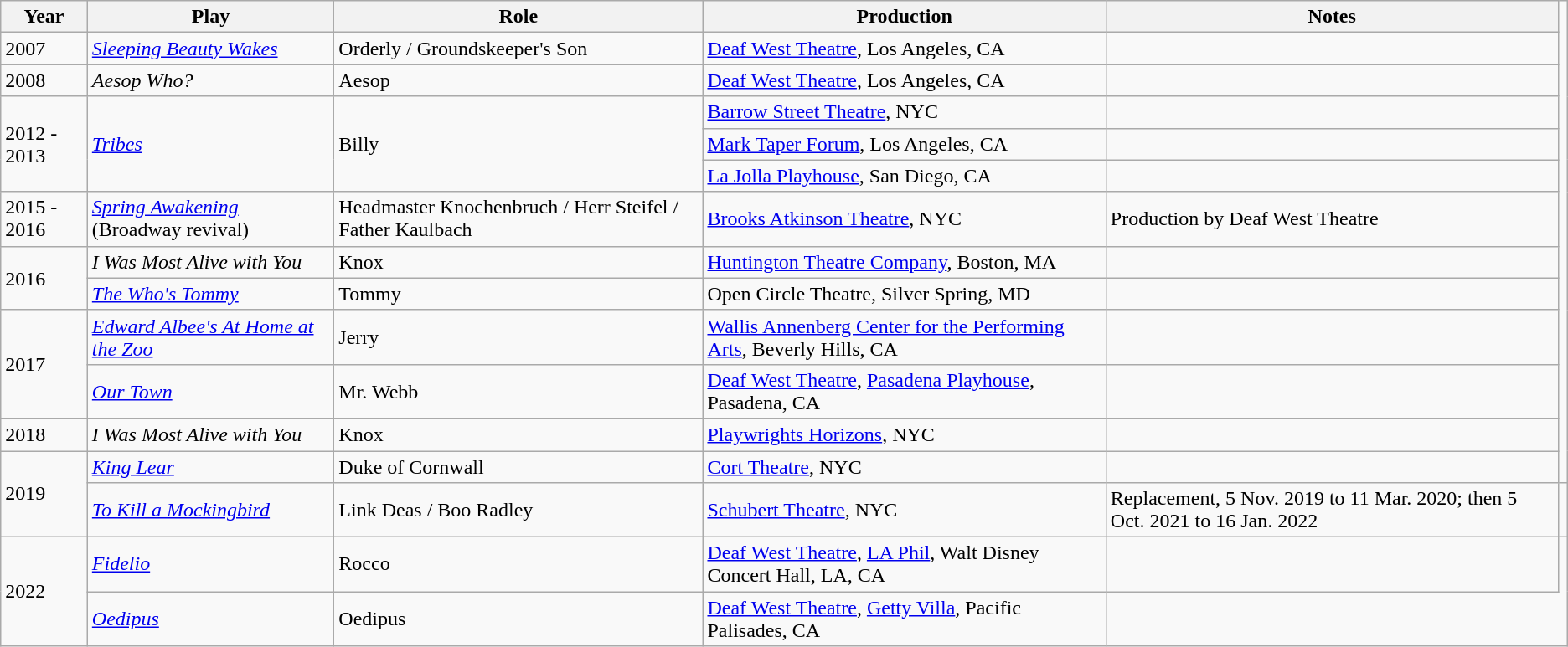<table class="wikitable">
<tr>
<th>Year</th>
<th>Play</th>
<th>Role</th>
<th>Production</th>
<th>Notes</th>
</tr>
<tr>
<td>2007</td>
<td><em><a href='#'>Sleeping Beauty Wakes</a></em></td>
<td>Orderly / Groundskeeper's Son</td>
<td><a href='#'>Deaf West Theatre</a>, Los Angeles, CA</td>
<td></td>
</tr>
<tr>
<td>2008</td>
<td><em>Aesop Who?</em></td>
<td>Aesop</td>
<td><a href='#'>Deaf West Theatre</a>, Los Angeles, CA</td>
<td></td>
</tr>
<tr>
<td rowspan=3>2012 - 2013</td>
<td rowspan=3><em><a href='#'>Tribes</a></em></td>
<td rowspan=3>Billy</td>
<td><a href='#'>Barrow Street Theatre</a>, NYC</td>
<td></td>
</tr>
<tr>
<td><a href='#'>Mark Taper Forum</a>, Los Angeles, CA</td>
<td></td>
</tr>
<tr>
<td><a href='#'>La Jolla Playhouse</a>, San Diego, CA</td>
<td></td>
</tr>
<tr>
<td>2015 - 2016</td>
<td><em><a href='#'>Spring Awakening</a></em> (Broadway revival)</td>
<td>Headmaster Knochenbruch / Herr Steifel / Father Kaulbach</td>
<td><a href='#'>Brooks Atkinson Theatre</a>, NYC</td>
<td>Production by Deaf West Theatre</td>
</tr>
<tr>
<td rowspan=2>2016</td>
<td><em>I Was Most Alive with You</em></td>
<td>Knox</td>
<td><a href='#'>Huntington Theatre Company</a>, Boston, MA</td>
<td></td>
</tr>
<tr>
<td><em><a href='#'>The Who's Tommy</a></em></td>
<td>Tommy</td>
<td>Open Circle Theatre, Silver Spring, MD</td>
<td></td>
</tr>
<tr>
<td rowspan=2>2017</td>
<td><em><a href='#'>Edward Albee's At Home at the Zoo</a></em></td>
<td>Jerry</td>
<td><a href='#'>Wallis Annenberg Center for the Performing Arts</a>, Beverly Hills, CA</td>
<td></td>
</tr>
<tr>
<td><em><a href='#'>Our Town</a></em></td>
<td>Mr. Webb</td>
<td><a href='#'>Deaf West Theatre</a>, <a href='#'>Pasadena Playhouse</a>, Pasadena, CA</td>
<td></td>
</tr>
<tr>
<td>2018</td>
<td><em>I Was Most Alive with You</em></td>
<td>Knox</td>
<td><a href='#'>Playwrights Horizons</a>, NYC</td>
<td></td>
</tr>
<tr>
<td rowspan=2>2019</td>
<td><em><a href='#'>King Lear</a></em></td>
<td>Duke of Cornwall</td>
<td><a href='#'>Cort Theatre</a>, NYC</td>
<td></td>
</tr>
<tr>
<td><em><a href='#'>To Kill a Mockingbird</a></em></td>
<td>Link Deas / Boo Radley</td>
<td><a href='#'>Schubert Theatre</a>, NYC</td>
<td>Replacement, 5 Nov. 2019 to 11 Mar. 2020; then 5 Oct. 2021 to 16 Jan. 2022</td>
<td></td>
</tr>
<tr>
<td rowspan=2>2022</td>
<td><em><a href='#'>Fidelio</a></em></td>
<td>Rocco</td>
<td><a href='#'>Deaf West Theatre</a>, <a href='#'>LA Phil</a>, Walt Disney Concert Hall, LA, CA</td>
<td></td>
</tr>
<tr>
<td><em><a href='#'>Oedipus</a></em></td>
<td>Oedipus</td>
<td><a href='#'>Deaf West Theatre</a>, <a href='#'>Getty Villa</a>, Pacific Palisades, CA</td>
</tr>
</table>
